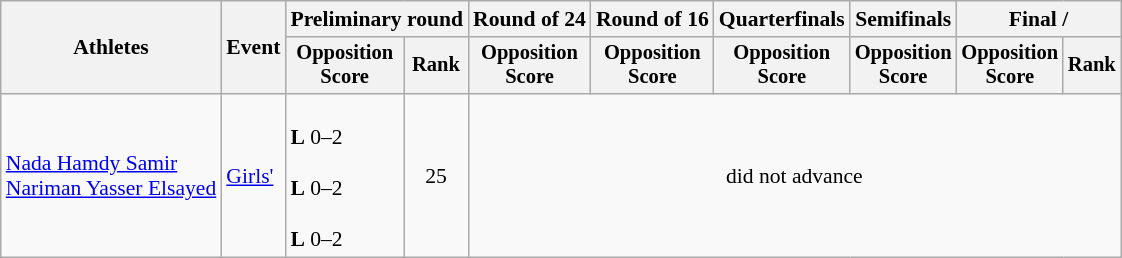<table class=wikitable style="font-size:90%">
<tr>
<th rowspan=2>Athletes</th>
<th rowspan=2>Event</th>
<th colspan=2>Preliminary round</th>
<th>Round of 24</th>
<th>Round of 16</th>
<th>Quarterfinals</th>
<th>Semifinals</th>
<th colspan=2>Final / </th>
</tr>
<tr style="font-size:95%">
<th>Opposition<br>Score</th>
<th>Rank</th>
<th>Opposition<br>Score</th>
<th>Opposition<br>Score</th>
<th>Opposition<br>Score</th>
<th>Opposition<br>Score</th>
<th>Opposition<br>Score</th>
<th>Rank</th>
</tr>
<tr align=center>
<td align=left><a href='#'>Nada Hamdy Samir</a><br><a href='#'>Nariman Yasser Elsayed</a></td>
<td align=left><a href='#'>Girls'</a></td>
<td align=left><br> <strong>L</strong> 0–2<br><br> <strong>L</strong> 0–2<br><br> <strong>L</strong> 0–2</td>
<td>25</td>
<td colspan=6>did not advance</td>
</tr>
</table>
